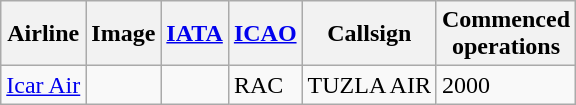<table class="wikitable sortable">
<tr valign="middle">
<th>Airline</th>
<th>Image</th>
<th><a href='#'>IATA</a></th>
<th><a href='#'>ICAO</a></th>
<th>Callsign</th>
<th>Commenced<br>operations</th>
</tr>
<tr>
<td><a href='#'>Icar Air</a></td>
<td></td>
<td></td>
<td>RAC</td>
<td>TUZLA AIR</td>
<td>2000</td>
</tr>
</table>
